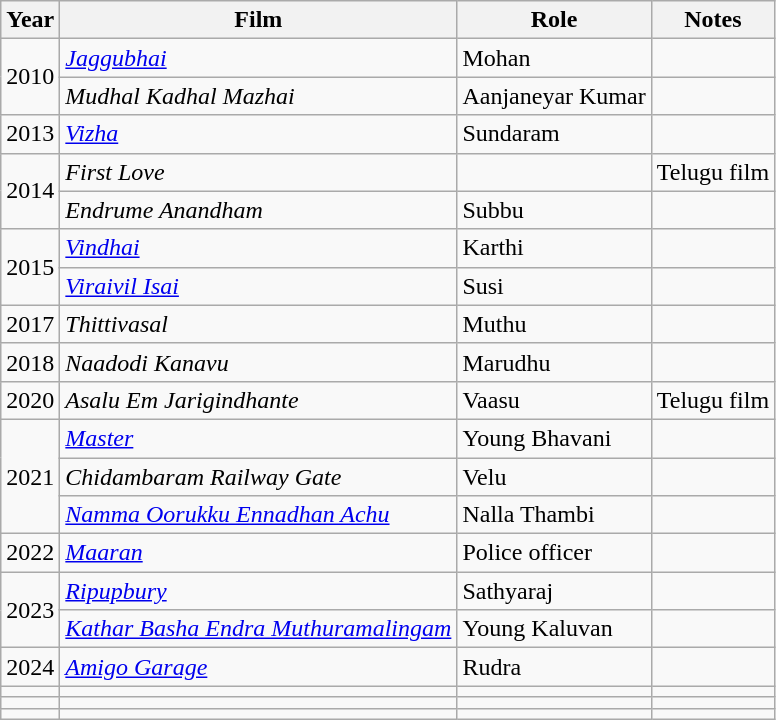<table class="wikitable sortable">
<tr>
<th scope="col">Year</th>
<th scope="col">Film</th>
<th scope="col">Role</th>
<th class="unsortable" scope="col">Notes</th>
</tr>
<tr>
<td rowspan="2">2010</td>
<td><em><a href='#'>Jaggubhai</a></em></td>
<td>Mohan</td>
<td></td>
</tr>
<tr>
<td><em>Mudhal Kadhal Mazhai</em></td>
<td>Aanjaneyar Kumar</td>
<td></td>
</tr>
<tr>
<td rowspan="1">2013</td>
<td><em><a href='#'>Vizha</a></em></td>
<td>Sundaram</td>
<td></td>
</tr>
<tr>
<td rowspan="2">2014</td>
<td><em>First Love</em></td>
<td></td>
<td>Telugu film</td>
</tr>
<tr>
<td><em>Endrume Anandham</em></td>
<td>Subbu</td>
<td></td>
</tr>
<tr>
<td rowspan="2">2015</td>
<td><em><a href='#'>Vindhai</a></em></td>
<td>Karthi</td>
<td></td>
</tr>
<tr>
<td><em><a href='#'>Viraivil Isai</a></em></td>
<td>Susi</td>
<td></td>
</tr>
<tr>
<td rowspan="1">2017</td>
<td><em>Thittivasal</em></td>
<td>Muthu</td>
<td></td>
</tr>
<tr>
<td rowspan="1">2018</td>
<td><em>Naadodi Kanavu</em></td>
<td>Marudhu</td>
<td></td>
</tr>
<tr>
<td>2020</td>
<td><em>Asalu Em Jarigindhante</em></td>
<td>Vaasu</td>
<td>Telugu film</td>
</tr>
<tr>
<td rowspan="3">2021</td>
<td><em><a href='#'>Master</a></em></td>
<td>Young Bhavani</td>
<td></td>
</tr>
<tr>
<td><em>Chidambaram Railway Gate</em></td>
<td>Velu</td>
<td></td>
</tr>
<tr>
<td><em><a href='#'>Namma Oorukku Ennadhan Achu</a></em></td>
<td>Nalla Thambi</td>
<td></td>
</tr>
<tr>
<td>2022</td>
<td><em><a href='#'>Maaran</a></em></td>
<td>Police officer</td>
<td></td>
</tr>
<tr>
<td rowspan="2">2023</td>
<td><em><a href='#'>Ripupbury</a></em></td>
<td>Sathyaraj</td>
<td></td>
</tr>
<tr>
<td><em><a href='#'>Kathar Basha Endra Muthuramalingam</a></em></td>
<td>Young Kaluvan</td>
<td></td>
</tr>
<tr>
<td>2024</td>
<td><em><a href='#'>Amigo Garage</a></em></td>
<td>Rudra</td>
<td></td>
</tr>
<tr>
<td></td>
<td></td>
<td></td>
<td></td>
</tr>
<tr>
<td></td>
<td></td>
<td></td>
<td></td>
</tr>
<tr>
<td></td>
<td></td>
<td></td>
<td></td>
</tr>
</table>
